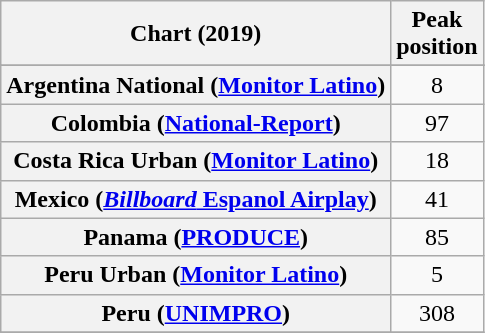<table class="wikitable sortable plainrowheaders" style="text-align:center">
<tr>
<th scope="col">Chart (2019)</th>
<th scope="col">Peak<br>position</th>
</tr>
<tr>
</tr>
<tr>
<th scope="row">Argentina National (<a href='#'>Monitor Latino</a>)</th>
<td>8</td>
</tr>
<tr>
<th scope="row">Colombia (<a href='#'>National-Report</a>)</th>
<td>97</td>
</tr>
<tr>
<th scope="row">Costa Rica Urban (<a href='#'>Monitor Latino</a>)</th>
<td>18</td>
</tr>
<tr>
<th scope="row">Mexico (<a href='#'><em>Billboard</em> Espanol Airplay</a>)</th>
<td>41</td>
</tr>
<tr>
<th scope="row">Panama (<a href='#'>PRODUCE</a>)</th>
<td>85</td>
</tr>
<tr>
<th scope="row">Peru Urban (<a href='#'>Monitor Latino</a>)</th>
<td>5</td>
</tr>
<tr>
<th scope="row">Peru (<a href='#'>UNIMPRO</a>)</th>
<td>308</td>
</tr>
<tr>
</tr>
</table>
